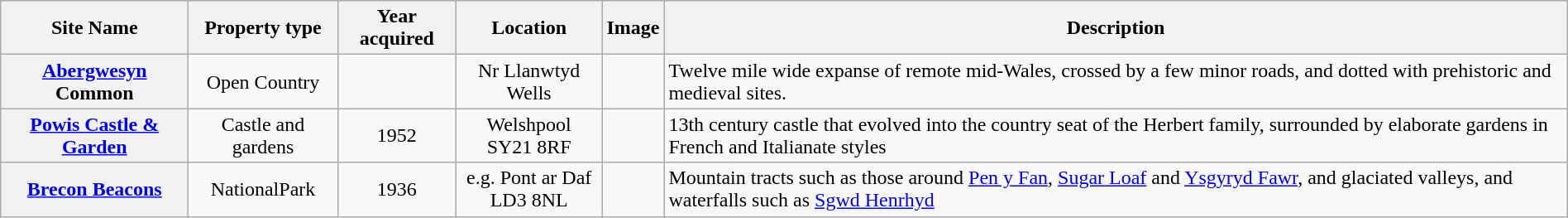<table class="wikitable sortable" style="text-align:center; width:100%;">
<tr>
<th>Site Name</th>
<th>Property type</th>
<th>Year acquired</th>
<th>Location</th>
<th class="unsortable">Image</th>
<th class="unsortable">Description</th>
</tr>
<tr>
<th scope="row"><a href='#'>Abergwesyn</a> Common</th>
<td>Open Country</td>
<td></td>
<td>Nr Llanwtyd Wells<br><small></small></td>
<td></td>
<td style="text-align:left">Twelve mile wide expanse of remote mid-Wales, crossed by a few minor roads, and dotted with prehistoric and medieval sites.</td>
</tr>
<tr>
<th scope="row"><a href='#'>Powis Castle & Garden</a></th>
<td>Castle and gardens</td>
<td>1952</td>
<td>Welshpool<br>SY21 8RF<br><small></small></td>
<td></td>
<td style="text-align:left">13th century castle that evolved into the country seat of the Herbert family, surrounded by elaborate gardens in French and Italianate styles</td>
</tr>
<tr>
<th scope="row"><a href='#'>Brecon Beacons</a></th>
<td>NationalPark</td>
<td>1936</td>
<td>e.g. Pont ar Daf<br>LD3 8NL<br><small></small></td>
<td></td>
<td style="text-align:left">Mountain tracts such as those around <a href='#'>Pen y Fan</a>, <a href='#'>Sugar Loaf</a> and <a href='#'>Ysgyryd Fawr</a>, and glaciated valleys, and waterfalls such as <a href='#'>Sgwd Henrhyd</a></td>
</tr>
</table>
